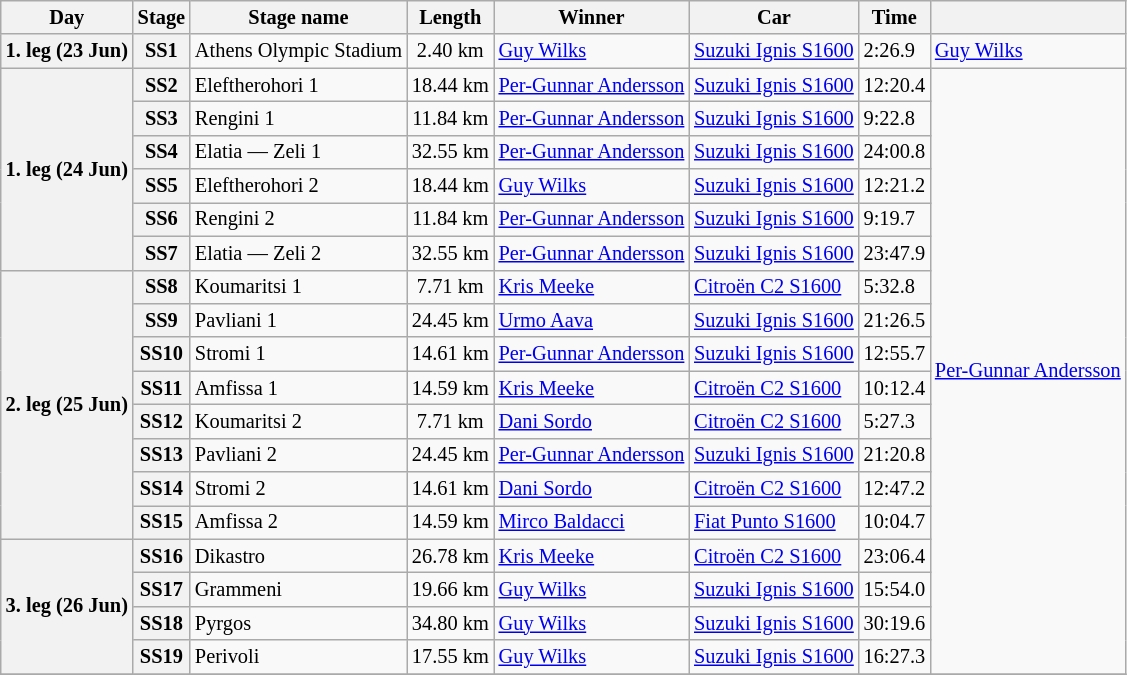<table class="wikitable" style="font-size: 85%;">
<tr>
<th>Day</th>
<th>Stage</th>
<th>Stage name</th>
<th>Length</th>
<th>Winner</th>
<th>Car</th>
<th>Time</th>
<th></th>
</tr>
<tr>
<th rowspan="1">1. leg (23 Jun)</th>
<th>SS1</th>
<td>Athens Olympic Stadium</td>
<td align="center">2.40 km</td>
<td> <a href='#'>Guy Wilks</a></td>
<td><a href='#'>Suzuki Ignis S1600</a></td>
<td>2:26.9</td>
<td rowspan="1"> <a href='#'>Guy Wilks</a></td>
</tr>
<tr>
<th rowspan="6">1. leg (24 Jun)</th>
<th>SS2</th>
<td>Eleftherohori 1</td>
<td align="center">18.44 km</td>
<td> <a href='#'>Per-Gunnar Andersson</a></td>
<td><a href='#'>Suzuki Ignis S1600</a></td>
<td>12:20.4</td>
<td rowspan="18"> <a href='#'>Per-Gunnar Andersson</a></td>
</tr>
<tr>
<th>SS3</th>
<td>Rengini 1</td>
<td align="center">11.84 km</td>
<td> <a href='#'>Per-Gunnar Andersson</a></td>
<td><a href='#'>Suzuki Ignis S1600</a></td>
<td>9:22.8</td>
</tr>
<tr>
<th>SS4</th>
<td>Elatia — Zeli 1</td>
<td align="center">32.55 km</td>
<td> <a href='#'>Per-Gunnar Andersson</a></td>
<td><a href='#'>Suzuki Ignis S1600</a></td>
<td>24:00.8</td>
</tr>
<tr>
<th>SS5</th>
<td>Eleftherohori 2</td>
<td align="center">18.44 km</td>
<td> <a href='#'>Guy Wilks</a></td>
<td><a href='#'>Suzuki Ignis S1600</a></td>
<td>12:21.2</td>
</tr>
<tr>
<th>SS6</th>
<td>Rengini 2</td>
<td align="center">11.84 km</td>
<td> <a href='#'>Per-Gunnar Andersson</a></td>
<td><a href='#'>Suzuki Ignis S1600</a></td>
<td>9:19.7</td>
</tr>
<tr>
<th>SS7</th>
<td>Elatia — Zeli 2</td>
<td align="center">32.55 km</td>
<td> <a href='#'>Per-Gunnar Andersson</a></td>
<td><a href='#'>Suzuki Ignis S1600</a></td>
<td>23:47.9</td>
</tr>
<tr>
<th rowspan="8">2. leg (25 Jun)</th>
<th>SS8</th>
<td>Koumaritsi 1</td>
<td align="center">7.71 km</td>
<td> <a href='#'>Kris Meeke</a></td>
<td><a href='#'>Citroën C2 S1600</a></td>
<td>5:32.8</td>
</tr>
<tr>
<th>SS9</th>
<td>Pavliani 1</td>
<td align="center">24.45 km</td>
<td> <a href='#'>Urmo Aava</a></td>
<td><a href='#'>Suzuki Ignis S1600</a></td>
<td>21:26.5</td>
</tr>
<tr>
<th>SS10</th>
<td>Stromi 1</td>
<td align="center">14.61 km</td>
<td> <a href='#'>Per-Gunnar Andersson</a></td>
<td><a href='#'>Suzuki Ignis S1600</a></td>
<td>12:55.7</td>
</tr>
<tr>
<th>SS11</th>
<td>Amfissa 1</td>
<td align="center">14.59 km</td>
<td> <a href='#'>Kris Meeke</a></td>
<td><a href='#'>Citroën C2 S1600</a></td>
<td>10:12.4</td>
</tr>
<tr>
<th>SS12</th>
<td>Koumaritsi 2</td>
<td align="center">7.71 km</td>
<td> <a href='#'>Dani Sordo</a></td>
<td><a href='#'>Citroën C2 S1600</a></td>
<td>5:27.3</td>
</tr>
<tr>
<th>SS13</th>
<td>Pavliani 2</td>
<td align="center">24.45 km</td>
<td> <a href='#'>Per-Gunnar Andersson</a></td>
<td><a href='#'>Suzuki Ignis S1600</a></td>
<td>21:20.8</td>
</tr>
<tr>
<th>SS14</th>
<td>Stromi 2</td>
<td align="center">14.61 km</td>
<td> <a href='#'>Dani Sordo</a></td>
<td><a href='#'>Citroën C2 S1600</a></td>
<td>12:47.2</td>
</tr>
<tr>
<th>SS15</th>
<td>Amfissa 2</td>
<td align="center">14.59 km</td>
<td> <a href='#'>Mirco Baldacci</a></td>
<td><a href='#'>Fiat Punto S1600</a></td>
<td>10:04.7</td>
</tr>
<tr>
<th rowspan="4">3. leg (26 Jun)</th>
<th>SS16</th>
<td>Dikastro</td>
<td align="center">26.78 km</td>
<td> <a href='#'>Kris Meeke</a></td>
<td><a href='#'>Citroën C2 S1600</a></td>
<td>23:06.4</td>
</tr>
<tr>
<th>SS17</th>
<td>Grammeni</td>
<td align="center">19.66 km</td>
<td> <a href='#'>Guy Wilks</a></td>
<td><a href='#'>Suzuki Ignis S1600</a></td>
<td>15:54.0</td>
</tr>
<tr>
<th>SS18</th>
<td>Pyrgos</td>
<td align="center">34.80 km</td>
<td> <a href='#'>Guy Wilks</a></td>
<td><a href='#'>Suzuki Ignis S1600</a></td>
<td>30:19.6</td>
</tr>
<tr>
<th>SS19</th>
<td>Perivoli</td>
<td align="center">17.55 km</td>
<td> <a href='#'>Guy Wilks</a></td>
<td><a href='#'>Suzuki Ignis S1600</a></td>
<td>16:27.3</td>
</tr>
<tr>
</tr>
</table>
